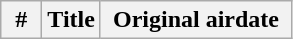<table class="wikitable plainrowheaders">
<tr>
<th width="20">#</th>
<th>Title</th>
<th width="120">Original airdate<br>








</th>
</tr>
</table>
